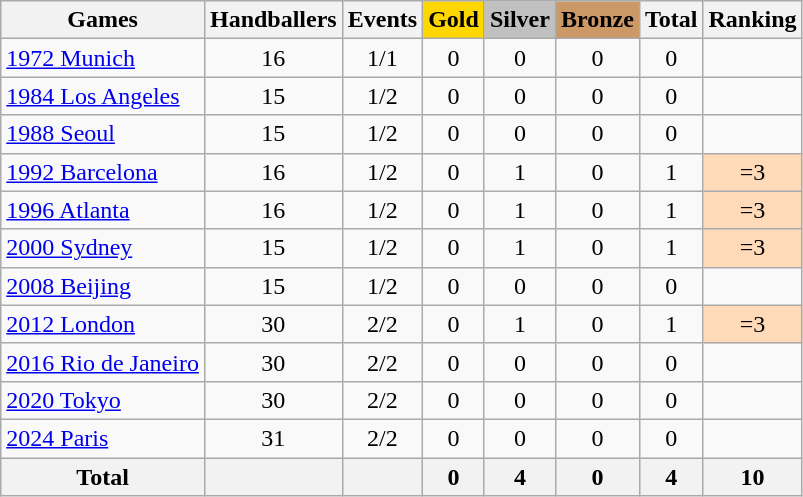<table class="wikitable sortable" style="text-align:center">
<tr>
<th>Games</th>
<th>Handballers</th>
<th>Events</th>
<th style="background-color:gold;">Gold</th>
<th style="background-color:silver;">Silver</th>
<th style="background-color:#c96;">Bronze</th>
<th>Total</th>
<th>Ranking</th>
</tr>
<tr>
<td align=left><a href='#'>1972 Munich</a></td>
<td>16</td>
<td>1/1</td>
<td>0</td>
<td>0</td>
<td>0</td>
<td>0</td>
<td></td>
</tr>
<tr>
<td align=left><a href='#'>1984 Los Angeles</a></td>
<td>15</td>
<td>1/2</td>
<td>0</td>
<td>0</td>
<td>0</td>
<td>0</td>
<td></td>
</tr>
<tr>
<td align=left><a href='#'>1988 Seoul</a></td>
<td>15</td>
<td>1/2</td>
<td>0</td>
<td>0</td>
<td>0</td>
<td>0</td>
<td></td>
</tr>
<tr>
<td align=left><a href='#'>1992 Barcelona</a></td>
<td>16</td>
<td>1/2</td>
<td>0</td>
<td>1</td>
<td>0</td>
<td>1</td>
<td bgcolor=ffdab9>=3</td>
</tr>
<tr>
<td align=left><a href='#'>1996 Atlanta</a></td>
<td>16</td>
<td>1/2</td>
<td>0</td>
<td>1</td>
<td>0</td>
<td>1</td>
<td bgcolor=ffdab9>=3</td>
</tr>
<tr>
<td align=left><a href='#'>2000 Sydney</a></td>
<td>15</td>
<td>1/2</td>
<td>0</td>
<td>1</td>
<td>0</td>
<td>1</td>
<td bgcolor=ffdab9>=3</td>
</tr>
<tr>
<td align=left><a href='#'>2008 Beijing</a></td>
<td>15</td>
<td>1/2</td>
<td>0</td>
<td>0</td>
<td>0</td>
<td>0</td>
<td></td>
</tr>
<tr>
<td align=left><a href='#'>2012 London</a></td>
<td>30</td>
<td>2/2</td>
<td>0</td>
<td>1</td>
<td>0</td>
<td>1</td>
<td bgcolor=ffdab9>=3</td>
</tr>
<tr>
<td align=left><a href='#'>2016 Rio de Janeiro</a></td>
<td>30</td>
<td>2/2</td>
<td>0</td>
<td>0</td>
<td>0</td>
<td>0</td>
<td></td>
</tr>
<tr>
<td align=left><a href='#'>2020 Tokyo</a></td>
<td>30</td>
<td>2/2</td>
<td>0</td>
<td>0</td>
<td>0</td>
<td>0</td>
<td></td>
</tr>
<tr>
<td align=left><a href='#'>2024 Paris</a></td>
<td>31</td>
<td>2/2</td>
<td>0</td>
<td>0</td>
<td>0</td>
<td>0</td>
<td></td>
</tr>
<tr>
<th>Total</th>
<th></th>
<th></th>
<th>0</th>
<th>4</th>
<th>0</th>
<th>4</th>
<th>10</th>
</tr>
</table>
